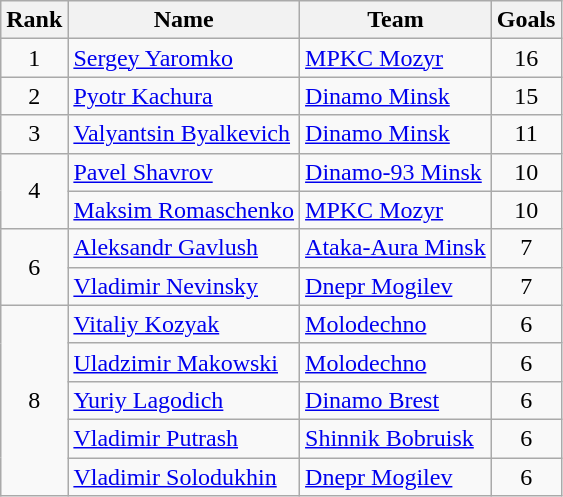<table class="wikitable" style="text-align:left">
<tr>
<th>Rank</th>
<th>Name</th>
<th>Team</th>
<th>Goals</th>
</tr>
<tr>
<td align="center">1</td>
<td> <a href='#'>Sergey Yaromko</a></td>
<td><a href='#'>MPKC Mozyr</a></td>
<td align="center">16</td>
</tr>
<tr>
<td align="center">2</td>
<td> <a href='#'>Pyotr Kachura</a></td>
<td><a href='#'>Dinamo Minsk</a></td>
<td align="center">15</td>
</tr>
<tr>
<td align="center">3</td>
<td> <a href='#'>Valyantsin Byalkevich</a></td>
<td><a href='#'>Dinamo Minsk</a></td>
<td align="center">11</td>
</tr>
<tr>
<td align="center" rowspan="2">4</td>
<td> <a href='#'>Pavel Shavrov</a></td>
<td><a href='#'>Dinamo-93 Minsk</a></td>
<td align="center">10</td>
</tr>
<tr>
<td> <a href='#'>Maksim Romaschenko</a></td>
<td><a href='#'>MPKC Mozyr</a></td>
<td align="center">10</td>
</tr>
<tr>
<td align="center" rowspan="2">6</td>
<td> <a href='#'>Aleksandr Gavlush</a></td>
<td><a href='#'>Ataka-Aura Minsk</a></td>
<td align="center">7</td>
</tr>
<tr>
<td> <a href='#'>Vladimir Nevinsky</a></td>
<td><a href='#'>Dnepr Mogilev</a></td>
<td align="center">7</td>
</tr>
<tr>
<td align="center" rowspan="5">8</td>
<td> <a href='#'>Vitaliy Kozyak</a></td>
<td><a href='#'>Molodechno</a></td>
<td align="center">6</td>
</tr>
<tr>
<td> <a href='#'>Uladzimir Makowski</a></td>
<td><a href='#'>Molodechno</a></td>
<td align="center">6</td>
</tr>
<tr>
<td> <a href='#'>Yuriy Lagodich</a></td>
<td><a href='#'>Dinamo Brest</a></td>
<td align="center">6</td>
</tr>
<tr>
<td> <a href='#'>Vladimir Putrash</a></td>
<td><a href='#'>Shinnik Bobruisk</a></td>
<td align="center">6</td>
</tr>
<tr>
<td>  <a href='#'>Vladimir Solodukhin</a></td>
<td><a href='#'>Dnepr Mogilev</a></td>
<td align="center">6</td>
</tr>
</table>
